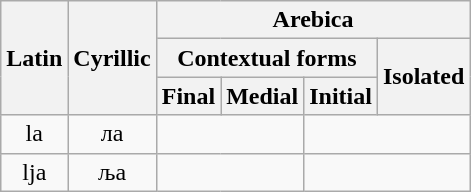<table class="wikitable" style=text-align:center>
<tr>
<th rowspan="3">Latin</th>
<th rowspan="3">Cyrillic</th>
<th colspan="4">Arebica</th>
</tr>
<tr>
<th colspan="3">Contextual forms</th>
<th rowspan="2">Isolated</th>
</tr>
<tr>
<th>Final</th>
<th>Medial</th>
<th>Initial</th>
</tr>
<tr>
<td>la</td>
<td>ла</td>
<td style="line-height:150%;padding:10px;font-size:220%;" colspan="2"></td>
<td style="line-height:150%;padding:10px;font-size:220%;" colspan="2"></td>
</tr>
<tr>
<td>lja</td>
<td>ља</td>
<td style="line-height:150%;padding:10px;font-size:220%;" colspan="2"></td>
<td style="line-height:150%;padding:10px;font-size:220%;" colspan="2"></td>
</tr>
</table>
